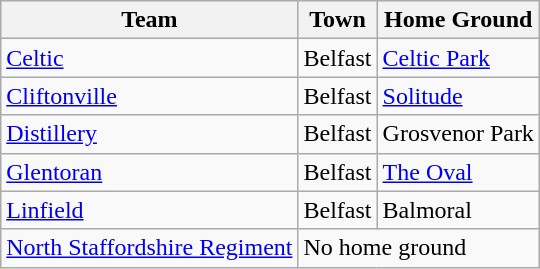<table class="wikitable sortable">
<tr>
<th>Team</th>
<th>Town</th>
<th>Home Ground</th>
</tr>
<tr>
<td><a href='#'>Celtic</a></td>
<td>Belfast</td>
<td><a href='#'>Celtic Park</a></td>
</tr>
<tr>
<td><a href='#'>Cliftonville</a></td>
<td>Belfast</td>
<td><a href='#'>Solitude</a></td>
</tr>
<tr>
<td><a href='#'>Distillery</a></td>
<td>Belfast</td>
<td>Grosvenor Park</td>
</tr>
<tr>
<td><a href='#'>Glentoran</a></td>
<td>Belfast</td>
<td><a href='#'>The Oval</a></td>
</tr>
<tr>
<td><a href='#'>Linfield</a></td>
<td>Belfast</td>
<td>Balmoral</td>
</tr>
<tr>
<td><a href='#'>North Staffordshire Regiment</a></td>
<td colspan=2>No home ground</td>
</tr>
</table>
